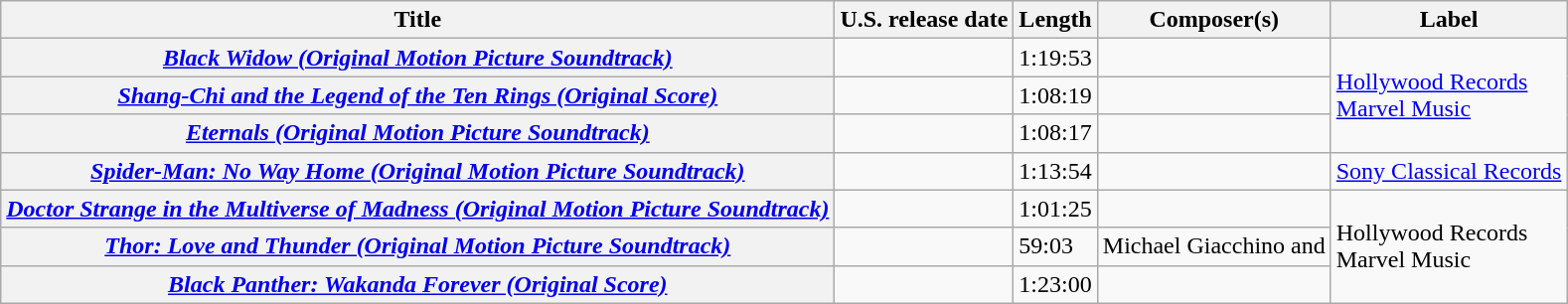<table class="wikitable plainrowheaders col2left col3left defaultcenter">
<tr>
<th scope="col">Title</th>
<th scope="col">U.S. release date</th>
<th scope="col">Length</th>
<th scope="col">Composer(s)</th>
<th scope="col">Label</th>
</tr>
<tr>
<th scope="row"><em><a href='#'>Black Widow (Original Motion Picture Soundtrack)</a></em></th>
<td></td>
<td>1:19:53</td>
<td></td>
<td rowspan="3"><a href='#'>Hollywood Records</a><br><a href='#'>Marvel Music</a></td>
</tr>
<tr>
<th scope="row"><em><a href='#'>Shang-Chi and the Legend of the Ten Rings (Original Score)</a></em></th>
<td></td>
<td>1:08:19</td>
<td></td>
</tr>
<tr>
<th scope="row"><em><a href='#'>Eternals (Original Motion Picture Soundtrack)</a></em></th>
<td></td>
<td>1:08:17</td>
<td></td>
</tr>
<tr>
<th scope="row"><em><a href='#'>Spider-Man: No Way Home (Original Motion Picture Soundtrack)</a></em></th>
<td></td>
<td>1:13:54</td>
<td></td>
<td><a href='#'>Sony Classical Records</a></td>
</tr>
<tr>
<th scope="row"><em><a href='#'>Doctor Strange in the Multiverse of Madness (Original Motion Picture Soundtrack)</a></em></th>
<td></td>
<td>1:01:25</td>
<td></td>
<td rowspan="3">Hollywood Records<br>Marvel Music</td>
</tr>
<tr>
<th scope="row"><em><a href='#'>Thor: Love and Thunder (Original Motion Picture Soundtrack)</a></em></th>
<td></td>
<td>59:03</td>
<td>Michael Giacchino and </td>
</tr>
<tr>
<th scope="row"><em><a href='#'>Black Panther: Wakanda Forever (Original Score)</a></em></th>
<td></td>
<td>1:23:00</td>
<td></td>
</tr>
</table>
